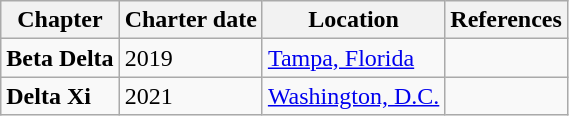<table class="wikitable sortable">
<tr>
<th>Chapter</th>
<th>Charter date</th>
<th>Location</th>
<th>References</th>
</tr>
<tr>
<td><strong>Beta Delta</strong></td>
<td>2019</td>
<td><a href='#'>Tampa, Florida</a></td>
<td></td>
</tr>
<tr>
<td><strong>Delta Xi</strong></td>
<td>2021</td>
<td><a href='#'>Washington, D.C.</a></td>
<td></td>
</tr>
</table>
